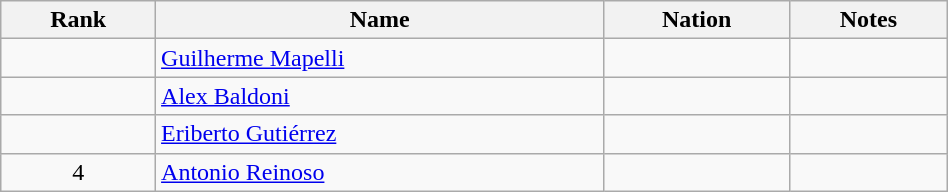<table class="wikitable sortable" style="text-align:center" width=50%>
<tr>
<th>Rank</th>
<th>Name</th>
<th>Nation</th>
<th>Notes</th>
</tr>
<tr>
<td></td>
<td align=left><a href='#'>Guilherme Mapelli</a></td>
<td align=left></td>
<td></td>
</tr>
<tr>
<td></td>
<td align=left><a href='#'>Alex Baldoni</a></td>
<td align=left></td>
<td></td>
</tr>
<tr>
<td></td>
<td align=left><a href='#'>Eriberto Gutiérrez</a></td>
<td align=left></td>
<td></td>
</tr>
<tr>
<td>4</td>
<td align=left><a href='#'>Antonio Reinoso</a></td>
<td align=left></td>
<td></td>
</tr>
</table>
